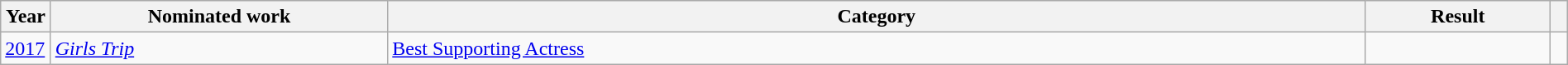<table style="width:100%;" class="wikitable sortable">
<tr>
<th style="width:1%;" scope="col">Year</th>
<th style="width:20%;" scope="col">Nominated work</th>
<th style="width:58%;" scope="col">Category</th>
<th style="width:11%;" scope="col">Result</th>
<th style="width:1%;" scope="col"></th>
</tr>
<tr>
<td><a href='#'>2017</a></td>
<td><em><a href='#'>Girls Trip</a></em></td>
<td><a href='#'>Best Supporting Actress</a></td>
<td></td>
<td></td>
</tr>
</table>
